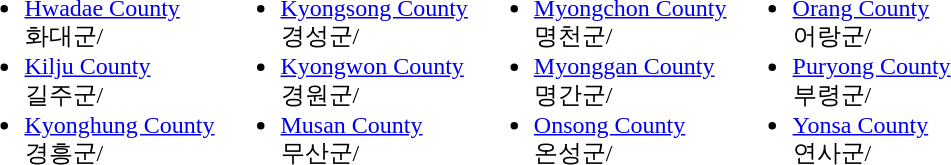<table>
<tr>
<td valign="top"><br><ul><li><a href='#'>Hwadae County</a><br>화대군/</li><li><a href='#'>Kilju County</a><br>길주군/</li><li><a href='#'>Kyonghung County</a><br>경흥군/</li></ul></td>
<td valign="top"><br><ul><li><a href='#'>Kyongsong County</a><br>경성군/</li><li><a href='#'>Kyongwon County</a><br>경원군/</li><li><a href='#'>Musan County</a><br>무산군/</li></ul></td>
<td valign="top"><br><ul><li><a href='#'>Myongchon County</a><br>명천군/</li><li><a href='#'>Myonggan County</a><br>명간군/</li><li><a href='#'>Onsong County</a><br>온성군/</li></ul></td>
<td valign="top"><br><ul><li><a href='#'>Orang County</a><br>어랑군/</li><li><a href='#'>Puryong County</a><br>부령군/</li><li><a href='#'>Yonsa County</a><br>연사군/</li></ul></td>
</tr>
</table>
